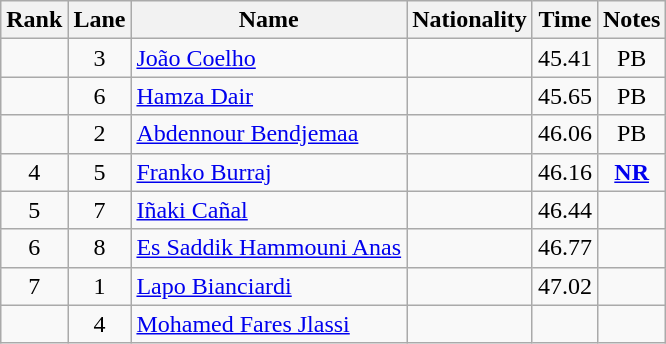<table class="wikitable sortable" style="text-align:center">
<tr>
<th>Rank</th>
<th>Lane</th>
<th>Name</th>
<th>Nationality</th>
<th>Time</th>
<th>Notes</th>
</tr>
<tr>
<td></td>
<td>3</td>
<td align=left><a href='#'>João Coelho</a></td>
<td align=left></td>
<td>45.41</td>
<td>PB</td>
</tr>
<tr>
<td></td>
<td>6</td>
<td align=left><a href='#'>Hamza Dair</a></td>
<td align=left></td>
<td>45.65</td>
<td>PB</td>
</tr>
<tr>
<td></td>
<td>2</td>
<td align=left><a href='#'>Abdennour Bendjemaa</a></td>
<td align=left></td>
<td>46.06</td>
<td>PB</td>
</tr>
<tr>
<td>4</td>
<td>5</td>
<td align=left><a href='#'>Franko Burraj</a></td>
<td align=left></td>
<td>46.16</td>
<td><strong><a href='#'>NR</a></strong></td>
</tr>
<tr>
<td>5</td>
<td>7</td>
<td align=left><a href='#'>Iñaki Cañal</a></td>
<td align=left></td>
<td>46.44</td>
<td></td>
</tr>
<tr>
<td>6</td>
<td>8</td>
<td align=left><a href='#'>Es Saddik Hammouni Anas</a></td>
<td align=left></td>
<td>46.77</td>
<td></td>
</tr>
<tr>
<td>7</td>
<td>1</td>
<td align=left><a href='#'>Lapo Bianciardi</a></td>
<td align=left></td>
<td>47.02</td>
<td></td>
</tr>
<tr>
<td></td>
<td>4</td>
<td align=left><a href='#'>Mohamed Fares Jlassi</a></td>
<td align=left></td>
<td></td>
<td></td>
</tr>
</table>
